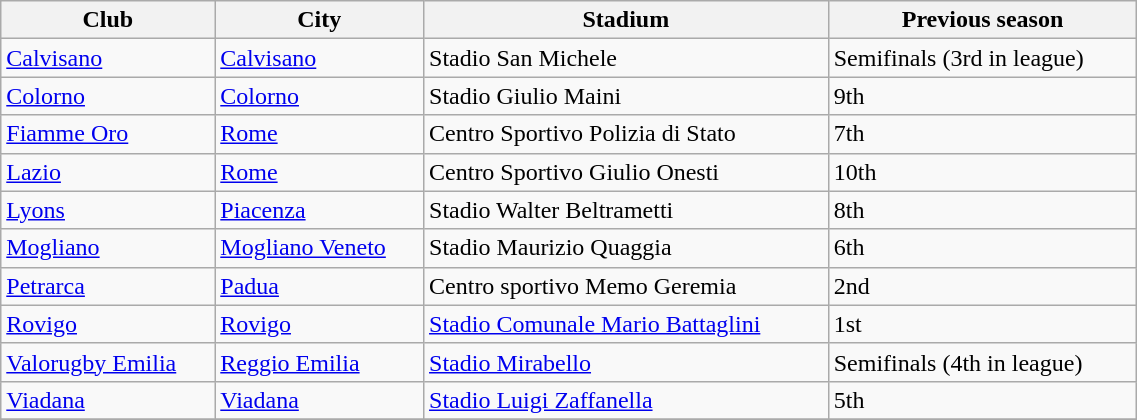<table class="wikitable sortable" width="60%">
<tr>
<th>Club</th>
<th>City</th>
<th>Stadium</th>
<th>Previous season</th>
</tr>
<tr>
<td><a href='#'>Calvisano</a></td>
<td><a href='#'>Calvisano</a></td>
<td>Stadio San Michele</td>
<td>Semifinals (3rd in league)</td>
</tr>
<tr>
<td><a href='#'>Colorno</a></td>
<td><a href='#'>Colorno</a></td>
<td>Stadio Giulio Maini</td>
<td>9th</td>
</tr>
<tr>
<td><a href='#'>Fiamme Oro</a></td>
<td><a href='#'>Rome</a></td>
<td>Centro Sportivo Polizia di Stato</td>
<td>7th</td>
</tr>
<tr>
<td><a href='#'>Lazio</a></td>
<td><a href='#'>Rome</a></td>
<td>Centro Sportivo Giulio Onesti</td>
<td>10th</td>
</tr>
<tr>
<td><a href='#'>Lyons</a></td>
<td><a href='#'>Piacenza</a></td>
<td>Stadio Walter Beltrametti</td>
<td>8th</td>
</tr>
<tr>
<td><a href='#'>Mogliano</a></td>
<td><a href='#'>Mogliano Veneto</a></td>
<td>Stadio Maurizio Quaggia</td>
<td>6th</td>
</tr>
<tr>
<td><a href='#'>Petrarca</a></td>
<td><a href='#'>Padua</a></td>
<td>Centro sportivo Memo Geremia</td>
<td>2nd</td>
</tr>
<tr>
<td><a href='#'>Rovigo</a></td>
<td><a href='#'>Rovigo</a></td>
<td><a href='#'>Stadio Comunale Mario Battaglini</a></td>
<td>1st</td>
</tr>
<tr>
<td><a href='#'>Valorugby Emilia</a></td>
<td><a href='#'>Reggio Emilia</a></td>
<td><a href='#'>Stadio Mirabello</a></td>
<td>Semifinals (4th in league)</td>
</tr>
<tr>
<td><a href='#'>Viadana</a></td>
<td><a href='#'>Viadana</a></td>
<td><a href='#'>Stadio Luigi Zaffanella</a></td>
<td>5th</td>
</tr>
<tr>
</tr>
</table>
